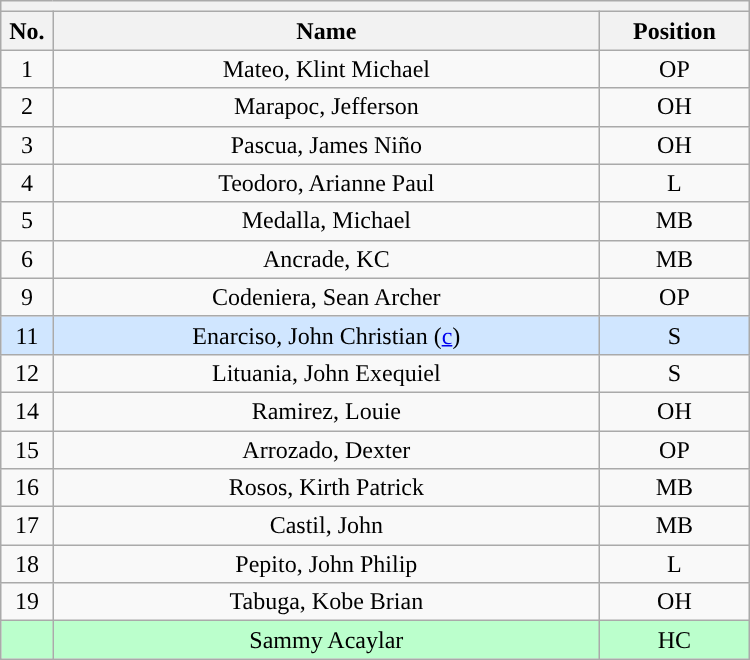<table class="wikitable mw-collapsible mw-collapsed" style="text-align:center; width:500px; border:none">
<tr>
<th style="text-align:left" colspan="3"></th>
</tr>
<tr>
<th style="width:7%">No.</th>
<th>Name</th>
<th style="width:20%">Position</th>
</tr>
<tr>
<td>1</td>
<td>Mateo, Klint Michael</td>
<td>OP</td>
</tr>
<tr>
<td>2</td>
<td>Marapoc, Jefferson</td>
<td>OH</td>
</tr>
<tr>
<td>3</td>
<td>Pascua, James Niño</td>
<td>OH</td>
</tr>
<tr>
<td>4</td>
<td>Teodoro, Arianne Paul</td>
<td>L</td>
</tr>
<tr>
<td>5</td>
<td>Medalla, Michael</td>
<td>MB</td>
</tr>
<tr>
<td>6</td>
<td>Ancrade, KC</td>
<td>MB</td>
</tr>
<tr>
<td>9</td>
<td>Codeniera, Sean Archer</td>
<td>OP</td>
</tr>
<tr bgcolor=#DOE6FF>
<td>11</td>
<td>Enarciso, John  Christian (<a href='#'>c</a>)</td>
<td>S</td>
</tr>
<tr>
<td>12</td>
<td>Lituania, John  Exequiel</td>
<td>S</td>
</tr>
<tr>
<td>14</td>
<td>Ramirez, Louie</td>
<td>OH</td>
</tr>
<tr>
<td>15</td>
<td>Arrozado, Dexter</td>
<td>OP</td>
</tr>
<tr>
<td>16</td>
<td>Rosos, Kirth Patrick</td>
<td>MB</td>
</tr>
<tr>
<td>17</td>
<td>Castil, John</td>
<td>MB</td>
</tr>
<tr>
<td>18</td>
<td>Pepito, John Philip</td>
<td>L</td>
</tr>
<tr>
<td>19</td>
<td>Tabuga, Kobe Brian</td>
<td>OH</td>
</tr>
<tr bgcolor=#BBFFCC>
<td></td>
<td>Sammy Acaylar</td>
<td>HC</td>
</tr>
</table>
